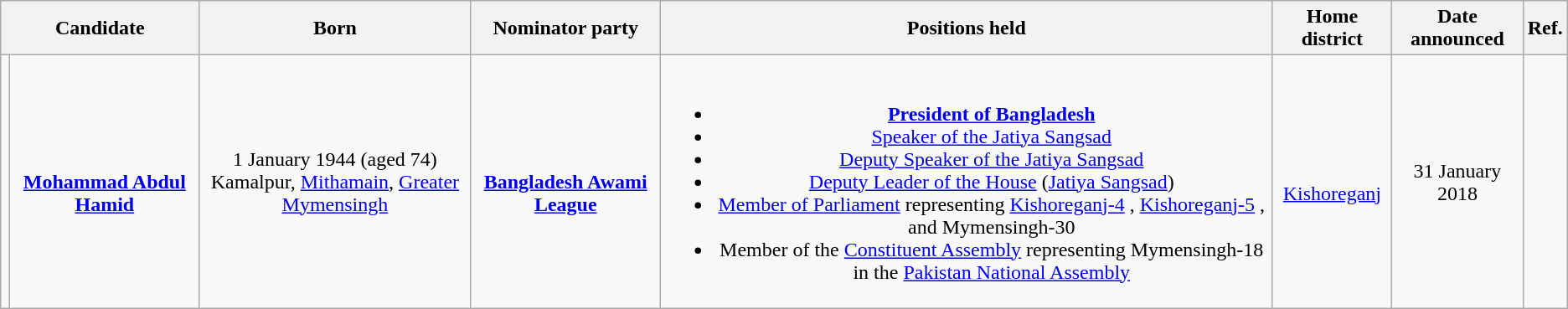<table class="wikitable" style="text-align:center">
<tr>
<th colspan=2>Candidate</th>
<th>Born</th>
<th>Nominator party</th>
<th>Positions held</th>
<th>Home district</th>
<th>Date announced</th>
<th>Ref.</th>
</tr>
<tr>
<td></td>
<td><br><strong><a href='#'>Mohammad Abdul Hamid</a></strong></td>
<td>1 January 1944 (aged 74) <br> Kamalpur, <a href='#'>Mithamain</a>, <a href='#'>Greater Mymensingh</a></td>
<td><br><strong><a href='#'>Bangladesh Awami League</a></strong></td>
<td><br><ul><li><strong><a href='#'>President of Bangladesh</a> </strong></li><li><a href='#'>Speaker of the Jatiya Sangsad</a> </li><li><a href='#'>Deputy Speaker of the Jatiya Sangsad</a> </li><li><a href='#'>Deputy Leader of the House</a> (<a href='#'>Jatiya Sangsad</a>) </li><li><a href='#'>Member of Parliament</a> representing <a href='#'>Kishoreganj-4</a>  , <a href='#'>Kishoreganj-5</a> , and Mymensingh-30 </li><li>Member of the <a href='#'>Constituent Assembly</a> representing Mymensingh-18 in the <a href='#'>Pakistan National Assembly</a> </li></ul></td>
<td><br><a href='#'>Kishoreganj</a></td>
<td rowspan="2">31 January 2018</td>
<td></td>
</tr>
</table>
